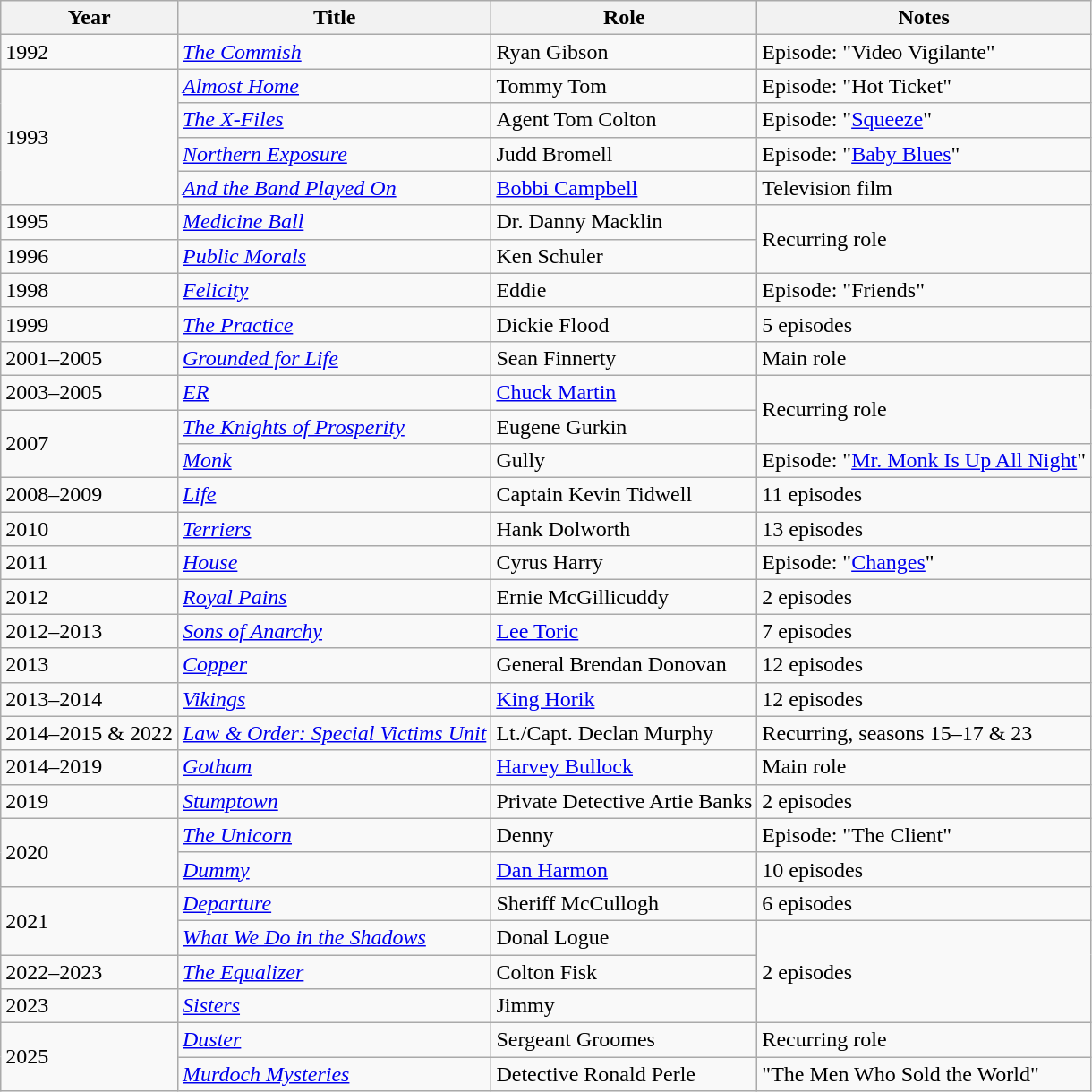<table class="wikitable sortable">
<tr>
<th>Year</th>
<th>Title</th>
<th>Role</th>
<th class="unsortable">Notes</th>
</tr>
<tr>
<td>1992</td>
<td data-sort-value="Commish, The"><em><a href='#'>The Commish</a></em></td>
<td>Ryan Gibson</td>
<td>Episode: "Video Vigilante"</td>
</tr>
<tr>
<td rowspan=4>1993</td>
<td><em><a href='#'>Almost Home</a></em></td>
<td>Tommy Tom</td>
<td>Episode: "Hot Ticket"</td>
</tr>
<tr>
<td data-sort-value="X-Files, The"><em><a href='#'>The X-Files</a></em></td>
<td>Agent Tom Colton</td>
<td>Episode: "<a href='#'>Squeeze</a>"</td>
</tr>
<tr>
<td><em><a href='#'>Northern Exposure</a></em></td>
<td>Judd Bromell</td>
<td>Episode: "<a href='#'>Baby Blues</a>"</td>
</tr>
<tr>
<td><em><a href='#'>And the Band Played On</a></em></td>
<td><a href='#'>Bobbi Campbell</a></td>
<td>Television film</td>
</tr>
<tr>
<td>1995</td>
<td><em><a href='#'>Medicine Ball</a></em></td>
<td>Dr. Danny Macklin</td>
<td rowspan=2>Recurring role</td>
</tr>
<tr>
<td>1996</td>
<td><em><a href='#'>Public Morals</a></em></td>
<td>Ken Schuler</td>
</tr>
<tr>
<td>1998</td>
<td><em><a href='#'>Felicity</a></em></td>
<td>Eddie</td>
<td>Episode: "Friends"</td>
</tr>
<tr>
<td>1999</td>
<td data-sort-value="Practice, The"><em><a href='#'>The Practice</a></em></td>
<td>Dickie Flood</td>
<td>5 episodes</td>
</tr>
<tr>
<td>2001–2005</td>
<td><em><a href='#'>Grounded for Life</a></em></td>
<td>Sean Finnerty</td>
<td>Main role</td>
</tr>
<tr>
<td>2003–2005</td>
<td><em><a href='#'>ER</a></em></td>
<td><a href='#'>Chuck Martin</a></td>
<td rowspan=2>Recurring role</td>
</tr>
<tr>
<td rowspan=2>2007</td>
<td data-sort-value="Knights of Prosperity, The"><em><a href='#'>The Knights of Prosperity</a></em></td>
<td>Eugene Gurkin</td>
</tr>
<tr>
<td><em><a href='#'>Monk</a></em></td>
<td>Gully</td>
<td>Episode: "<a href='#'>Mr. Monk Is Up All Night</a>"</td>
</tr>
<tr>
<td>2008–2009</td>
<td><em><a href='#'>Life</a></em></td>
<td>Captain Kevin Tidwell</td>
<td>11 episodes</td>
</tr>
<tr>
<td>2010</td>
<td><em><a href='#'>Terriers</a></em></td>
<td>Hank Dolworth</td>
<td>13 episodes</td>
</tr>
<tr>
<td>2011</td>
<td><em><a href='#'>House</a></em></td>
<td>Cyrus Harry</td>
<td>Episode: "<a href='#'>Changes</a>"</td>
</tr>
<tr>
<td>2012</td>
<td><em><a href='#'>Royal Pains</a></em></td>
<td>Ernie McGillicuddy</td>
<td>2 episodes</td>
</tr>
<tr>
<td>2012–2013</td>
<td><em><a href='#'>Sons of Anarchy</a></em></td>
<td><a href='#'>Lee Toric</a></td>
<td>7 episodes</td>
</tr>
<tr>
<td>2013</td>
<td><em><a href='#'>Copper</a></em></td>
<td>General Brendan Donovan</td>
<td>12 episodes</td>
</tr>
<tr>
<td>2013–2014</td>
<td><em><a href='#'>Vikings</a></em></td>
<td><a href='#'>King Horik</a></td>
<td>12 episodes</td>
</tr>
<tr>
<td>2014–2015 & 2022</td>
<td><em><a href='#'>Law & Order: Special Victims Unit</a></em></td>
<td>Lt./Capt. Declan Murphy</td>
<td>Recurring, seasons 15–17 & 23</td>
</tr>
<tr>
<td>2014–2019</td>
<td><em><a href='#'>Gotham</a></em></td>
<td><a href='#'>Harvey Bullock</a></td>
<td>Main role</td>
</tr>
<tr>
<td>2019</td>
<td><em><a href='#'>Stumptown</a></em></td>
<td>Private Detective Artie Banks</td>
<td>2 episodes</td>
</tr>
<tr>
<td rowspan=2>2020</td>
<td data-sort-value="Unicorn, The"><em><a href='#'>The Unicorn</a></em></td>
<td>Denny</td>
<td>Episode: "The Client"</td>
</tr>
<tr>
<td><em><a href='#'>Dummy</a></em></td>
<td><a href='#'>Dan Harmon</a></td>
<td>10 episodes</td>
</tr>
<tr>
<td rowspan=2>2021</td>
<td><em><a href='#'>Departure</a></em></td>
<td>Sheriff McCullogh</td>
<td>6 episodes</td>
</tr>
<tr>
<td><em><a href='#'>What We Do in the Shadows</a></em></td>
<td>Donal Logue</td>
<td rowspan=3>2 episodes</td>
</tr>
<tr>
<td>2022–2023</td>
<td data-sort-value="Equalizer, The"><em><a href='#'>The Equalizer</a></em></td>
<td>Colton Fisk</td>
</tr>
<tr>
<td>2023</td>
<td><em><a href='#'>Sisters</a></em></td>
<td>Jimmy</td>
</tr>
<tr>
<td rowspan=2>2025</td>
<td><em><a href='#'>Duster</a></em></td>
<td>Sergeant Groomes</td>
<td>Recurring role</td>
</tr>
<tr>
<td><em><a href='#'>Murdoch Mysteries</a></em></td>
<td>Detective Ronald Perle</td>
<td>"The Men Who Sold the World"</td>
</tr>
</table>
